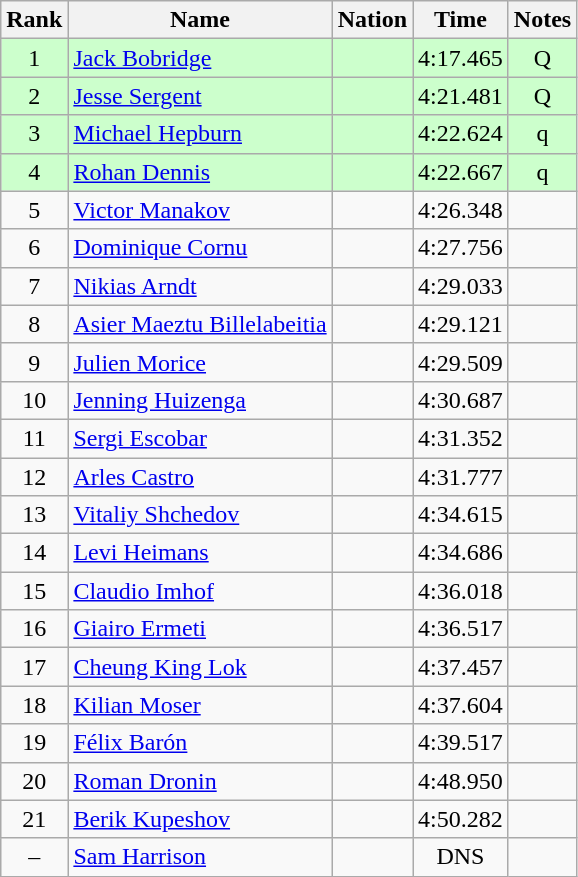<table class="wikitable sortable" style="text-align:center">
<tr>
<th>Rank</th>
<th>Name</th>
<th>Nation</th>
<th>Time</th>
<th>Notes</th>
</tr>
<tr bgcolor=ccffcc>
<td>1</td>
<td align=left><a href='#'>Jack Bobridge</a></td>
<td align=left></td>
<td>4:17.465</td>
<td>Q</td>
</tr>
<tr bgcolor=ccffcc>
<td>2</td>
<td align=left><a href='#'>Jesse Sergent</a></td>
<td align=left></td>
<td>4:21.481</td>
<td>Q</td>
</tr>
<tr bgcolor=ccffcc>
<td>3</td>
<td align=left><a href='#'>Michael Hepburn</a></td>
<td align=left></td>
<td>4:22.624</td>
<td>q</td>
</tr>
<tr bgcolor=ccffcc>
<td>4</td>
<td align=left><a href='#'>Rohan Dennis</a></td>
<td align=left></td>
<td>4:22.667</td>
<td>q</td>
</tr>
<tr>
<td>5</td>
<td align=left><a href='#'>Victor Manakov</a></td>
<td align=left></td>
<td>4:26.348</td>
<td></td>
</tr>
<tr>
<td>6</td>
<td align=left><a href='#'>Dominique Cornu</a></td>
<td align=left></td>
<td>4:27.756</td>
<td></td>
</tr>
<tr>
<td>7</td>
<td align=left><a href='#'>Nikias Arndt</a></td>
<td align=left></td>
<td>4:29.033</td>
<td></td>
</tr>
<tr>
<td>8</td>
<td align=left><a href='#'>Asier Maeztu Billelabeitia</a></td>
<td align=left></td>
<td>4:29.121</td>
<td></td>
</tr>
<tr>
<td>9</td>
<td align=left><a href='#'>Julien Morice</a></td>
<td align=left></td>
<td>4:29.509</td>
<td></td>
</tr>
<tr>
<td>10</td>
<td align=left><a href='#'>Jenning Huizenga</a></td>
<td align=left></td>
<td>4:30.687</td>
<td></td>
</tr>
<tr>
<td>11</td>
<td align=left><a href='#'>Sergi Escobar</a></td>
<td align=left></td>
<td>4:31.352</td>
<td></td>
</tr>
<tr>
<td>12</td>
<td align=left><a href='#'>Arles Castro</a></td>
<td align=left></td>
<td>4:31.777</td>
<td></td>
</tr>
<tr>
<td>13</td>
<td align=left><a href='#'>Vitaliy Shchedov</a></td>
<td align=left></td>
<td>4:34.615</td>
<td></td>
</tr>
<tr>
<td>14</td>
<td align=left><a href='#'>Levi Heimans</a></td>
<td align=left></td>
<td>4:34.686</td>
<td></td>
</tr>
<tr>
<td>15</td>
<td align=left><a href='#'>Claudio Imhof</a></td>
<td align=left></td>
<td>4:36.018</td>
<td></td>
</tr>
<tr>
<td>16</td>
<td align=left><a href='#'>Giairo Ermeti</a></td>
<td align=left></td>
<td>4:36.517</td>
<td></td>
</tr>
<tr>
<td>17</td>
<td align=left><a href='#'>Cheung King Lok</a></td>
<td align=left></td>
<td>4:37.457</td>
<td></td>
</tr>
<tr>
<td>18</td>
<td align=left><a href='#'>Kilian Moser</a></td>
<td align=left></td>
<td>4:37.604</td>
<td></td>
</tr>
<tr>
<td>19</td>
<td align=left><a href='#'>Félix Barón</a></td>
<td align=left></td>
<td>4:39.517</td>
<td></td>
</tr>
<tr>
<td>20</td>
<td align=left><a href='#'>Roman Dronin</a></td>
<td align=left></td>
<td>4:48.950</td>
<td></td>
</tr>
<tr>
<td>21</td>
<td align=left><a href='#'>Berik Kupeshov</a></td>
<td align=left></td>
<td>4:50.282</td>
<td></td>
</tr>
<tr>
<td>–</td>
<td align=left><a href='#'>Sam Harrison</a></td>
<td align=left></td>
<td>DNS</td>
<td></td>
</tr>
</table>
